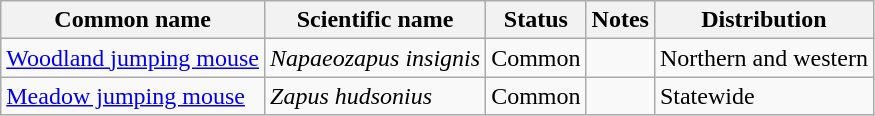<table class="wikitable">
<tr>
<th>Common name</th>
<th>Scientific name</th>
<th>Status</th>
<th>Notes</th>
<th>Distribution</th>
</tr>
<tr>
<td><a href='#'>Woodland jumping mouse</a></td>
<td><em>Napaeozapus insignis</em></td>
<td>Common</td>
<td></td>
<td>Northern and western</td>
</tr>
<tr>
<td><a href='#'>Meadow jumping mouse</a></td>
<td><em>Zapus hudsonius</em></td>
<td>Common</td>
<td></td>
<td>Statewide</td>
</tr>
</table>
